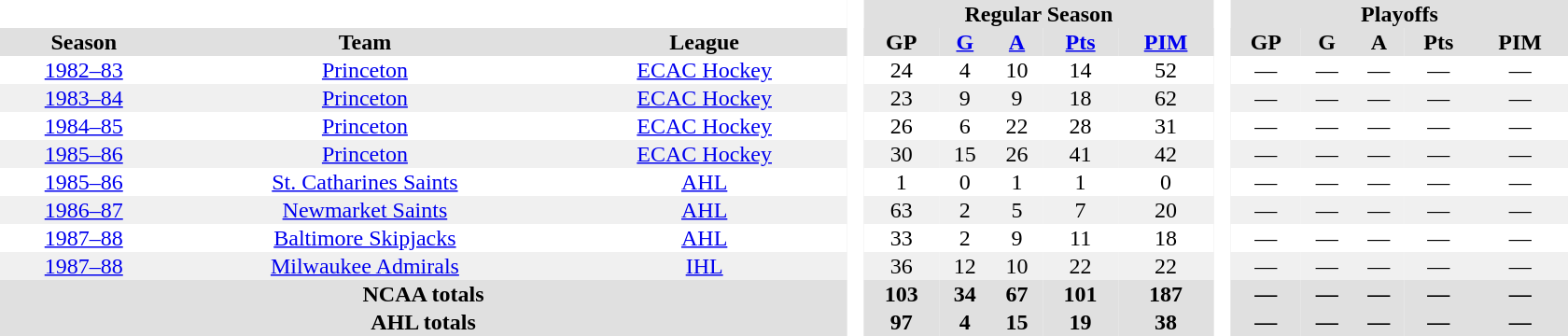<table border="0" cellpadding="1" cellspacing="0" style="text-align:center; width:70em">
<tr bgcolor="#e0e0e0">
<th colspan="3"  bgcolor="#ffffff"> </th>
<th rowspan="99" bgcolor="#ffffff"> </th>
<th colspan="5">Regular Season</th>
<th rowspan="99" bgcolor="#ffffff"> </th>
<th colspan="5">Playoffs</th>
</tr>
<tr bgcolor="#e0e0e0">
<th>Season</th>
<th>Team</th>
<th>League</th>
<th>GP</th>
<th><a href='#'>G</a></th>
<th><a href='#'>A</a></th>
<th><a href='#'>Pts</a></th>
<th><a href='#'>PIM</a></th>
<th>GP</th>
<th>G</th>
<th>A</th>
<th>Pts</th>
<th>PIM</th>
</tr>
<tr>
<td><a href='#'>1982–83</a></td>
<td><a href='#'>Princeton</a></td>
<td><a href='#'>ECAC Hockey</a></td>
<td>24</td>
<td>4</td>
<td>10</td>
<td>14</td>
<td>52</td>
<td>—</td>
<td>—</td>
<td>—</td>
<td>—</td>
<td>—</td>
</tr>
<tr bgcolor="f0f0f0">
<td><a href='#'>1983–84</a></td>
<td><a href='#'>Princeton</a></td>
<td><a href='#'>ECAC Hockey</a></td>
<td>23</td>
<td>9</td>
<td>9</td>
<td>18</td>
<td>62</td>
<td>—</td>
<td>—</td>
<td>—</td>
<td>—</td>
<td>—</td>
</tr>
<tr>
<td><a href='#'>1984–85</a></td>
<td><a href='#'>Princeton</a></td>
<td><a href='#'>ECAC Hockey</a></td>
<td>26</td>
<td>6</td>
<td>22</td>
<td>28</td>
<td>31</td>
<td>—</td>
<td>—</td>
<td>—</td>
<td>—</td>
<td>—</td>
</tr>
<tr bgcolor="f0f0f0">
<td><a href='#'>1985–86</a></td>
<td><a href='#'>Princeton</a></td>
<td><a href='#'>ECAC Hockey</a></td>
<td>30</td>
<td>15</td>
<td>26</td>
<td>41</td>
<td>42</td>
<td>—</td>
<td>—</td>
<td>—</td>
<td>—</td>
<td>—</td>
</tr>
<tr>
<td><a href='#'>1985–86</a></td>
<td><a href='#'>St. Catharines Saints</a></td>
<td><a href='#'>AHL</a></td>
<td>1</td>
<td>0</td>
<td>1</td>
<td>1</td>
<td>0</td>
<td>—</td>
<td>—</td>
<td>—</td>
<td>—</td>
<td>—</td>
</tr>
<tr bgcolor="f0f0f0">
<td><a href='#'>1986–87</a></td>
<td><a href='#'>Newmarket Saints</a></td>
<td><a href='#'>AHL</a></td>
<td>63</td>
<td>2</td>
<td>5</td>
<td>7</td>
<td>20</td>
<td>—</td>
<td>—</td>
<td>—</td>
<td>—</td>
<td>—</td>
</tr>
<tr>
<td><a href='#'>1987–88</a></td>
<td><a href='#'>Baltimore Skipjacks</a></td>
<td><a href='#'>AHL</a></td>
<td>33</td>
<td>2</td>
<td>9</td>
<td>11</td>
<td>18</td>
<td>—</td>
<td>—</td>
<td>—</td>
<td>—</td>
<td>—</td>
</tr>
<tr bgcolor="f0f0f0">
<td><a href='#'>1987–88</a></td>
<td><a href='#'>Milwaukee Admirals</a></td>
<td><a href='#'>IHL</a></td>
<td>36</td>
<td>12</td>
<td>10</td>
<td>22</td>
<td>22</td>
<td>—</td>
<td>—</td>
<td>—</td>
<td>—</td>
<td>—</td>
</tr>
<tr bgcolor="#e0e0e0">
<th colspan="3">NCAA totals</th>
<th>103</th>
<th>34</th>
<th>67</th>
<th>101</th>
<th>187</th>
<th>—</th>
<th>—</th>
<th>—</th>
<th>—</th>
<th>—</th>
</tr>
<tr bgcolor="#e0e0e0">
<th colspan="3">AHL totals</th>
<th>97</th>
<th>4</th>
<th>15</th>
<th>19</th>
<th>38</th>
<th>—</th>
<th>—</th>
<th>—</th>
<th>—</th>
<th>—</th>
</tr>
</table>
